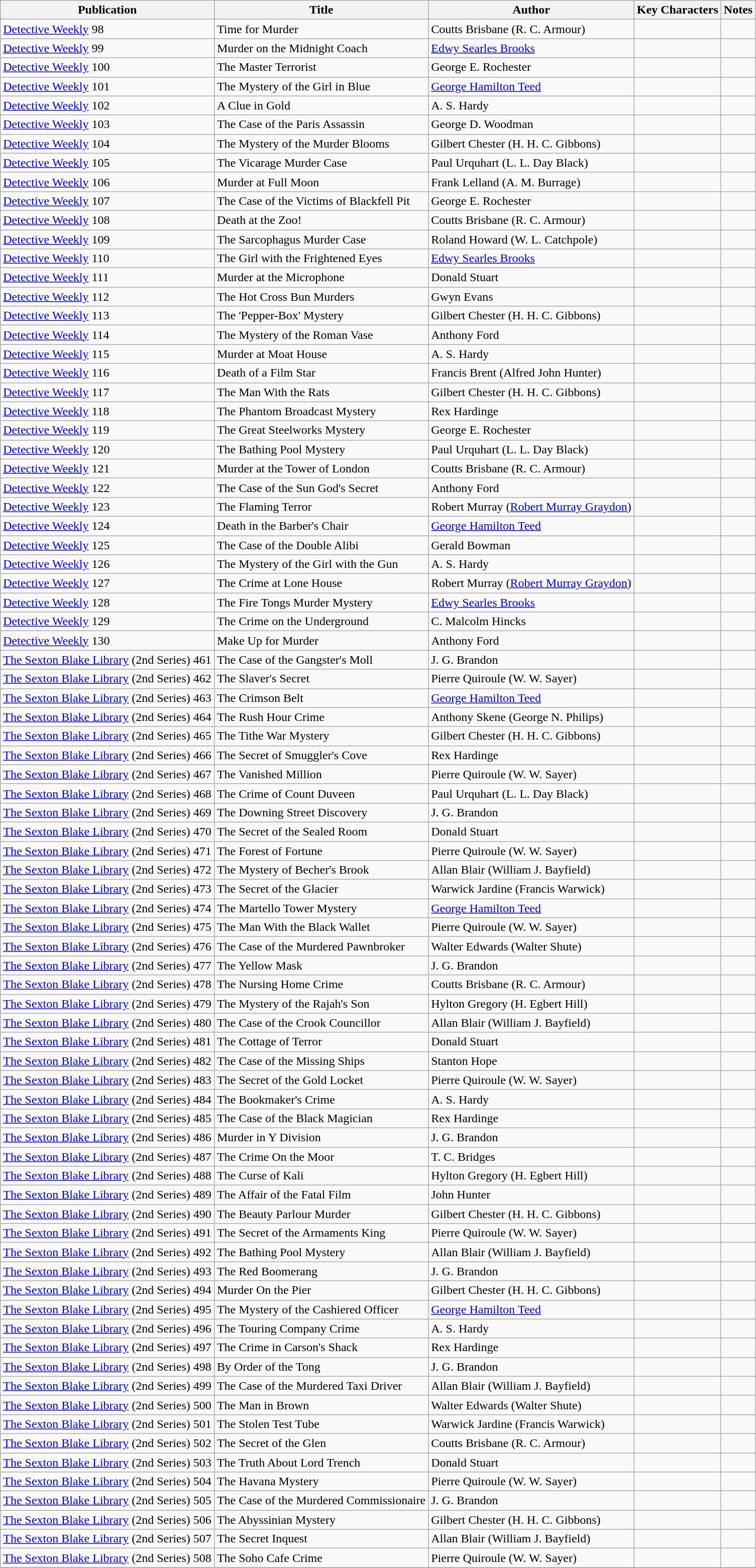<table class="wikitable">
<tr>
<th>Publication</th>
<th>Title</th>
<th>Author</th>
<th>Key Characters</th>
<th>Notes</th>
</tr>
<tr>
<td><a href='#'>Detective Weekly</a> 98</td>
<td>Time for Murder</td>
<td>Coutts Brisbane (R. C. Armour)</td>
<td></td>
<td></td>
</tr>
<tr>
<td><a href='#'>Detective Weekly</a> 99</td>
<td>Murder on the Midnight Coach</td>
<td><a href='#'>Edwy Searles Brooks</a></td>
<td></td>
<td></td>
</tr>
<tr>
<td><a href='#'>Detective Weekly</a> 100</td>
<td>The Master Terrorist</td>
<td>George E. Rochester</td>
<td></td>
<td></td>
</tr>
<tr>
<td><a href='#'>Detective Weekly</a> 101</td>
<td>The Mystery of the Girl in Blue</td>
<td><a href='#'>George Hamilton Teed</a></td>
<td></td>
<td></td>
</tr>
<tr>
<td><a href='#'>Detective Weekly</a> 102</td>
<td>A Clue in Gold</td>
<td>A. S. Hardy</td>
<td></td>
<td></td>
</tr>
<tr>
<td><a href='#'>Detective Weekly</a> 103</td>
<td>The Case of the Paris Assassin</td>
<td>George D. Woodman</td>
<td></td>
<td></td>
</tr>
<tr>
<td><a href='#'>Detective Weekly</a> 104</td>
<td>The Mystery of the Murder Blooms</td>
<td>Gilbert Chester (H. H. C. Gibbons)</td>
<td></td>
<td></td>
</tr>
<tr>
<td><a href='#'>Detective Weekly</a> 105</td>
<td>The Vicarage Murder Case</td>
<td>Paul Urquhart (L. L. Day Black)</td>
<td></td>
<td></td>
</tr>
<tr>
<td><a href='#'>Detective Weekly</a> 106</td>
<td>Murder at Full Moon</td>
<td>Frank Lelland (A. M. Burrage)</td>
<td></td>
<td></td>
</tr>
<tr>
<td><a href='#'>Detective Weekly</a> 107</td>
<td>The Case of the Victims of Blackfell Pit</td>
<td>George E. Rochester</td>
<td></td>
<td></td>
</tr>
<tr>
<td><a href='#'>Detective Weekly</a> 108</td>
<td>Death at the Zoo!</td>
<td>Coutts Brisbane (R. C. Armour)</td>
<td></td>
<td></td>
</tr>
<tr>
<td><a href='#'>Detective Weekly</a> 109</td>
<td>The Sarcophagus Murder Case</td>
<td>Roland Howard (W. L. Catchpole)</td>
<td></td>
<td></td>
</tr>
<tr>
<td><a href='#'>Detective Weekly</a> 110</td>
<td>The Girl with the Frightened Eyes</td>
<td><a href='#'>Edwy Searles Brooks</a></td>
<td></td>
<td></td>
</tr>
<tr>
<td><a href='#'>Detective Weekly</a> 111</td>
<td>Murder at the Microphone</td>
<td>Donald Stuart</td>
<td></td>
<td></td>
</tr>
<tr>
<td><a href='#'>Detective Weekly</a> 112</td>
<td>The Hot Cross Bun Murders</td>
<td>Gwyn Evans</td>
<td></td>
<td></td>
</tr>
<tr>
<td><a href='#'>Detective Weekly</a> 113</td>
<td>The 'Pepper-Box' Mystery</td>
<td>Gilbert Chester (H. H. C. Gibbons)</td>
<td></td>
<td></td>
</tr>
<tr>
<td><a href='#'>Detective Weekly</a> 114</td>
<td>The Mystery of the Roman Vase</td>
<td>Anthony Ford</td>
<td></td>
<td></td>
</tr>
<tr>
<td><a href='#'>Detective Weekly</a> 115</td>
<td>Murder at Moat House</td>
<td>A. S. Hardy</td>
<td></td>
<td></td>
</tr>
<tr>
<td><a href='#'>Detective Weekly</a> 116</td>
<td>Death of a Film Star</td>
<td>Francis Brent (Alfred John Hunter)</td>
<td></td>
<td></td>
</tr>
<tr>
<td><a href='#'>Detective Weekly</a> 117</td>
<td>The Man With the Rats</td>
<td>Gilbert Chester (H. H. C. Gibbons)</td>
<td></td>
<td></td>
</tr>
<tr>
<td><a href='#'>Detective Weekly</a> 118</td>
<td>The Phantom Broadcast Mystery</td>
<td>Rex Hardinge</td>
<td></td>
<td></td>
</tr>
<tr>
<td><a href='#'>Detective Weekly</a> 119</td>
<td>The Great Steelworks Mystery</td>
<td>George E. Rochester</td>
<td></td>
<td></td>
</tr>
<tr>
<td><a href='#'>Detective Weekly</a> 120</td>
<td>The Bathing Pool Mystery</td>
<td>Paul Urquhart (L. L. Day Black)</td>
<td></td>
<td></td>
</tr>
<tr>
<td><a href='#'>Detective Weekly</a> 121</td>
<td>Murder at the Tower of London</td>
<td>Coutts Brisbane (R. C. Armour)</td>
<td></td>
<td></td>
</tr>
<tr>
<td><a href='#'>Detective Weekly</a> 122</td>
<td>The Case of the Sun God's Secret</td>
<td>Anthony Ford</td>
<td></td>
<td></td>
</tr>
<tr>
<td><a href='#'>Detective Weekly</a> 123</td>
<td>The Flaming Terror</td>
<td>Robert Murray (<a href='#'>Robert Murray Graydon</a>)</td>
<td></td>
<td></td>
</tr>
<tr>
<td><a href='#'>Detective Weekly</a> 124</td>
<td>Death in the Barber's Chair</td>
<td><a href='#'>George Hamilton Teed</a></td>
<td></td>
<td></td>
</tr>
<tr>
<td><a href='#'>Detective Weekly</a> 125</td>
<td>The Case of the Double Alibi</td>
<td>Gerald Bowman</td>
<td></td>
<td></td>
</tr>
<tr>
<td><a href='#'>Detective Weekly</a> 126</td>
<td>The Mystery of the Girl with the Gun</td>
<td>A. S. Hardy</td>
<td></td>
<td></td>
</tr>
<tr>
<td><a href='#'>Detective Weekly</a> 127</td>
<td>The Crime at Lone House</td>
<td>Robert Murray (<a href='#'>Robert Murray Graydon</a>)</td>
<td></td>
<td></td>
</tr>
<tr>
<td><a href='#'>Detective Weekly</a> 128</td>
<td>The Fire Tongs Murder Mystery</td>
<td><a href='#'>Edwy Searles Brooks</a></td>
<td></td>
<td></td>
</tr>
<tr>
<td><a href='#'>Detective Weekly</a> 129</td>
<td>The Crime on the Underground</td>
<td>C. Malcolm Hincks</td>
<td></td>
<td></td>
</tr>
<tr>
<td><a href='#'>Detective Weekly</a> 130</td>
<td>Make Up for Murder</td>
<td>Anthony Ford</td>
<td></td>
<td></td>
</tr>
<tr>
<td><a href='#'>The Sexton Blake Library</a> (2nd Series) 461</td>
<td>The Case of the Gangster's Moll</td>
<td>J. G. Brandon</td>
<td></td>
<td></td>
</tr>
<tr>
<td><a href='#'>The Sexton Blake Library</a> (2nd Series) 462</td>
<td>The Slaver's Secret</td>
<td>Pierre Quiroule (W. W. Sayer)</td>
<td></td>
<td></td>
</tr>
<tr>
<td><a href='#'>The Sexton Blake Library</a> (2nd Series) 463</td>
<td>The Crimson Belt</td>
<td><a href='#'>George Hamilton Teed</a></td>
<td></td>
<td></td>
</tr>
<tr>
<td><a href='#'>The Sexton Blake Library</a> (2nd Series) 464</td>
<td>The Rush Hour Crime</td>
<td>Anthony Skene (George N. Philips)</td>
<td></td>
<td></td>
</tr>
<tr>
<td><a href='#'>The Sexton Blake Library</a> (2nd Series) 465</td>
<td>The Tithe War Mystery</td>
<td>Gilbert Chester (H. H. C. Gibbons)</td>
<td></td>
<td></td>
</tr>
<tr>
<td><a href='#'>The Sexton Blake Library</a> (2nd Series) 466</td>
<td>The Secret of Smuggler's Cove</td>
<td>Rex Hardinge</td>
<td></td>
<td></td>
</tr>
<tr>
<td><a href='#'>The Sexton Blake Library</a> (2nd Series) 467</td>
<td>The Vanished Million</td>
<td>Pierre Quiroule (W. W. Sayer)</td>
<td></td>
<td></td>
</tr>
<tr>
<td><a href='#'>The Sexton Blake Library</a> (2nd Series) 468</td>
<td>The Crime of Count Duveen</td>
<td>Paul Urquhart (L. L. Day Black)</td>
<td></td>
<td></td>
</tr>
<tr>
<td><a href='#'>The Sexton Blake Library</a> (2nd Series) 469</td>
<td>The Downing Street Discovery</td>
<td>J. G. Brandon</td>
<td></td>
<td></td>
</tr>
<tr>
<td><a href='#'>The Sexton Blake Library</a> (2nd Series) 470</td>
<td>The Secret of the Sealed Room</td>
<td>Donald Stuart</td>
<td></td>
<td></td>
</tr>
<tr>
<td><a href='#'>The Sexton Blake Library</a> (2nd Series) 471</td>
<td>The Forest of Fortune</td>
<td>Pierre Quiroule (W. W. Sayer)</td>
<td></td>
<td></td>
</tr>
<tr>
<td><a href='#'>The Sexton Blake Library</a> (2nd Series) 472</td>
<td>The Mystery of Becher's Brook</td>
<td>Allan Blair (William J. Bayfield)</td>
<td></td>
<td></td>
</tr>
<tr>
<td><a href='#'>The Sexton Blake Library</a> (2nd Series) 473</td>
<td>The Secret of the Glacier</td>
<td>Warwick Jardine (Francis Warwick)</td>
<td></td>
<td></td>
</tr>
<tr>
<td><a href='#'>The Sexton Blake Library</a> (2nd Series) 474</td>
<td>The Martello Tower Mystery</td>
<td><a href='#'>George Hamilton Teed</a></td>
<td></td>
<td></td>
</tr>
<tr>
<td><a href='#'>The Sexton Blake Library</a> (2nd Series) 475</td>
<td>The Man With the Black Wallet</td>
<td>Pierre Quiroule (W. W. Sayer)</td>
<td></td>
<td></td>
</tr>
<tr>
<td><a href='#'>The Sexton Blake Library</a> (2nd Series) 476</td>
<td>The Case of the Murdered Pawnbroker</td>
<td>Walter Edwards (Walter Shute)</td>
<td></td>
<td></td>
</tr>
<tr>
<td><a href='#'>The Sexton Blake Library</a> (2nd Series) 477</td>
<td>The Yellow Mask</td>
<td>J. G. Brandon</td>
<td></td>
<td></td>
</tr>
<tr>
<td><a href='#'>The Sexton Blake Library</a> (2nd Series) 478</td>
<td>The Nursing Home Crime</td>
<td>Coutts Brisbane (R. C. Armour)</td>
<td></td>
<td></td>
</tr>
<tr>
<td><a href='#'>The Sexton Blake Library</a> (2nd Series) 479</td>
<td>The Mystery of the Rajah's Son</td>
<td>Hylton Gregory (H. Egbert Hill)</td>
<td></td>
<td></td>
</tr>
<tr>
<td><a href='#'>The Sexton Blake Library</a> (2nd Series) 480</td>
<td>The Case of the Crook Councillor</td>
<td>Allan Blair (William J. Bayfield)</td>
<td></td>
<td></td>
</tr>
<tr>
<td><a href='#'>The Sexton Blake Library</a> (2nd Series) 481</td>
<td>The Cottage of Terror</td>
<td>Donald Stuart</td>
<td></td>
<td></td>
</tr>
<tr>
<td><a href='#'>The Sexton Blake Library</a> (2nd Series) 482</td>
<td>The Case of the Missing Ships</td>
<td>Stanton Hope</td>
<td></td>
<td></td>
</tr>
<tr>
<td><a href='#'>The Sexton Blake Library</a> (2nd Series) 483</td>
<td>The Secret of the Gold Locket</td>
<td>Pierre Quiroule (W. W. Sayer)</td>
<td></td>
<td></td>
</tr>
<tr>
<td><a href='#'>The Sexton Blake Library</a> (2nd Series) 484</td>
<td>The Bookmaker's Crime</td>
<td>A. S. Hardy</td>
<td></td>
<td></td>
</tr>
<tr>
<td><a href='#'>The Sexton Blake Library</a> (2nd Series) 485</td>
<td>The Case of the Black Magician</td>
<td>Rex Hardinge</td>
<td></td>
<td></td>
</tr>
<tr>
<td><a href='#'>The Sexton Blake Library</a> (2nd Series) 486</td>
<td>Murder in Y Division</td>
<td>J. G. Brandon</td>
<td></td>
<td></td>
</tr>
<tr>
<td><a href='#'>The Sexton Blake Library</a> (2nd Series) 487</td>
<td>The Crime On the Moor</td>
<td>T. C. Bridges</td>
<td></td>
<td></td>
</tr>
<tr>
<td><a href='#'>The Sexton Blake Library</a> (2nd Series) 488</td>
<td>The Curse of Kali</td>
<td>Hylton Gregory (H. Egbert Hill)</td>
<td></td>
<td></td>
</tr>
<tr>
<td><a href='#'>The Sexton Blake Library</a> (2nd Series) 489</td>
<td>The Affair of the Fatal Film</td>
<td>John Hunter</td>
<td></td>
<td></td>
</tr>
<tr>
<td><a href='#'>The Sexton Blake Library</a> (2nd Series) 490</td>
<td>The Beauty Parlour Murder</td>
<td>Gilbert Chester (H. H. C. Gibbons)</td>
<td></td>
<td></td>
</tr>
<tr>
<td><a href='#'>The Sexton Blake Library</a> (2nd Series) 491</td>
<td>The Secret of the Armaments King</td>
<td>Pierre Quiroule (W. W. Sayer)</td>
<td></td>
<td></td>
</tr>
<tr>
<td><a href='#'>The Sexton Blake Library</a> (2nd Series) 492</td>
<td>The Bathing Pool Mystery</td>
<td>Allan Blair (William J. Bayfield)</td>
<td></td>
<td></td>
</tr>
<tr>
<td><a href='#'>The Sexton Blake Library</a> (2nd Series) 493</td>
<td>The Red Boomerang</td>
<td>J. G. Brandon</td>
<td></td>
<td></td>
</tr>
<tr>
<td><a href='#'>The Sexton Blake Library</a> (2nd Series) 494</td>
<td>Murder On the Pier</td>
<td>Gilbert Chester (H. H. C. Gibbons)</td>
<td></td>
<td></td>
</tr>
<tr>
<td><a href='#'>The Sexton Blake Library</a> (2nd Series) 495</td>
<td>The Mystery of the Cashiered Officer</td>
<td><a href='#'>George Hamilton Teed</a></td>
<td></td>
<td></td>
</tr>
<tr>
<td><a href='#'>The Sexton Blake Library</a> (2nd Series) 496</td>
<td>The Touring Company Crime</td>
<td>A. S. Hardy</td>
<td></td>
<td></td>
</tr>
<tr>
<td><a href='#'>The Sexton Blake Library</a> (2nd Series) 497</td>
<td>The Crime in Carson's Shack</td>
<td>Rex Hardinge</td>
<td></td>
<td></td>
</tr>
<tr>
<td><a href='#'>The Sexton Blake Library</a> (2nd Series) 498</td>
<td>By Order of the Tong</td>
<td>J. G. Brandon</td>
<td></td>
<td></td>
</tr>
<tr>
<td><a href='#'>The Sexton Blake Library</a> (2nd Series) 499</td>
<td>The Case of the Murdered Taxi Driver</td>
<td>Allan Blair (William J. Bayfield)</td>
<td></td>
<td></td>
</tr>
<tr>
<td><a href='#'>The Sexton Blake Library</a> (2nd Series) 500</td>
<td>The Man in Brown</td>
<td>Walter Edwards (Walter Shute)</td>
<td></td>
<td></td>
</tr>
<tr>
<td><a href='#'>The Sexton Blake Library</a> (2nd Series) 501</td>
<td>The Stolen Test Tube</td>
<td>Warwick Jardine (Francis Warwick)</td>
<td></td>
<td></td>
</tr>
<tr>
<td><a href='#'>The Sexton Blake Library</a> (2nd Series) 502</td>
<td>The Secret of the Glen</td>
<td>Coutts Brisbane (R. C. Armour)</td>
<td></td>
<td></td>
</tr>
<tr>
<td><a href='#'>The Sexton Blake Library</a> (2nd Series) 503</td>
<td>The Truth About Lord Trench</td>
<td>Donald Stuart</td>
<td></td>
<td></td>
</tr>
<tr>
<td><a href='#'>The Sexton Blake Library</a> (2nd Series) 504</td>
<td>The Havana Mystery</td>
<td>Pierre Quiroule (W. W. Sayer)</td>
<td></td>
<td></td>
</tr>
<tr>
<td><a href='#'>The Sexton Blake Library</a> (2nd Series) 505</td>
<td>The Case of the Murdered Commissionaire</td>
<td>J. G. Brandon</td>
<td></td>
<td></td>
</tr>
<tr>
<td><a href='#'>The Sexton Blake Library</a> (2nd Series) 506</td>
<td>The Abyssinian Mystery</td>
<td>Gilbert Chester (H. H. C. Gibbons)</td>
<td></td>
<td></td>
</tr>
<tr>
<td><a href='#'>The Sexton Blake Library</a> (2nd Series) 507</td>
<td>The Secret Inquest</td>
<td>Allan Blair (William J. Bayfield)</td>
<td></td>
<td></td>
</tr>
<tr>
<td><a href='#'>The Sexton Blake Library</a> (2nd Series) 508</td>
<td>The Soho Cafe Crime</td>
<td>Pierre Quiroule (W. W. Sayer)</td>
<td></td>
<td></td>
</tr>
<tr>
</tr>
</table>
